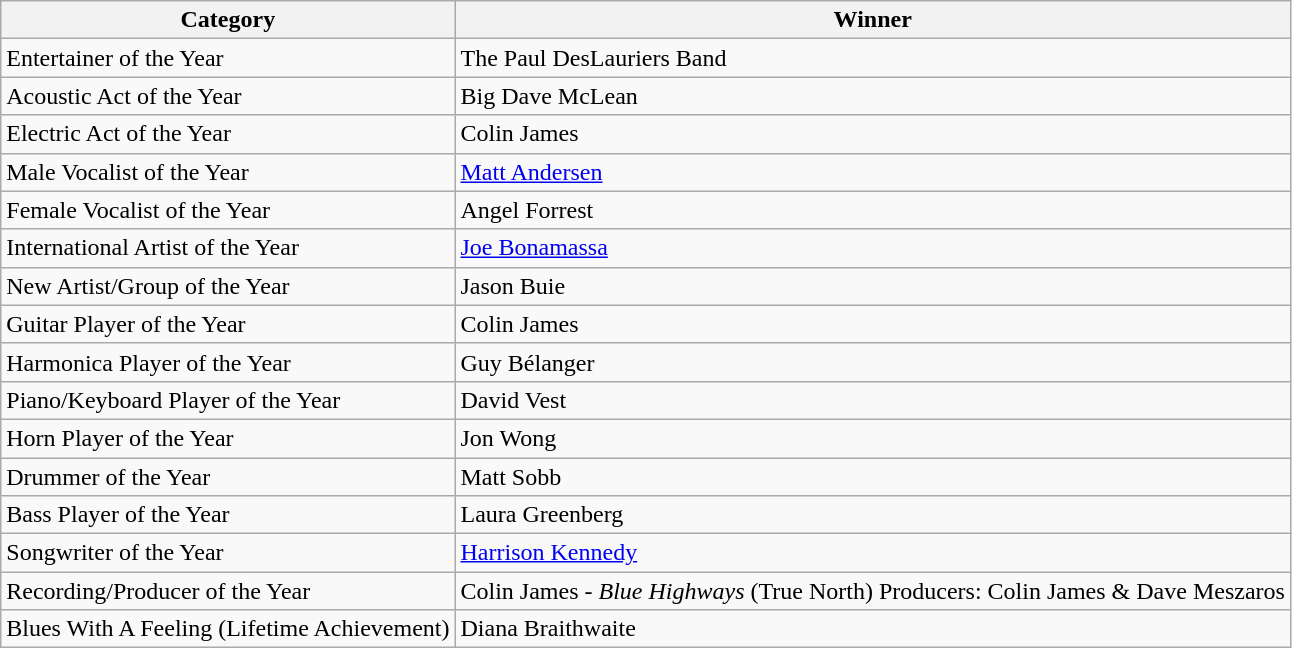<table class="wikitable sortable" style="text-align:centre">
<tr>
<th>Category</th>
<th>Winner</th>
</tr>
<tr>
<td>Entertainer of the Year</td>
<td>The Paul DesLauriers Band</td>
</tr>
<tr>
<td>Acoustic Act of the Year</td>
<td>Big Dave McLean</td>
</tr>
<tr>
<td>Electric Act of the Year</td>
<td>Colin James</td>
</tr>
<tr>
<td>Male Vocalist of the Year</td>
<td><a href='#'>Matt Andersen</a></td>
</tr>
<tr>
<td>Female Vocalist of the Year</td>
<td>Angel Forrest</td>
</tr>
<tr>
<td>International Artist of the Year</td>
<td><a href='#'>Joe Bonamassa</a></td>
</tr>
<tr>
<td>New Artist/Group of the Year</td>
<td>Jason Buie</td>
</tr>
<tr>
<td>Guitar Player of the Year</td>
<td>Colin James</td>
</tr>
<tr>
<td>Harmonica Player of the Year</td>
<td>Guy Bélanger</td>
</tr>
<tr>
<td>Piano/Keyboard Player of the Year</td>
<td>David Vest</td>
</tr>
<tr>
<td>Horn Player of the Year</td>
<td>Jon Wong</td>
</tr>
<tr>
<td>Drummer of the Year</td>
<td>Matt Sobb</td>
</tr>
<tr>
<td>Bass Player of the Year</td>
<td>Laura Greenberg</td>
</tr>
<tr>
<td>Songwriter of the Year</td>
<td><a href='#'>Harrison Kennedy</a></td>
</tr>
<tr>
<td>Recording/Producer of the Year</td>
<td>Colin James - <em>Blue Highways</em> (True North) Producers: Colin James & Dave Meszaros</td>
</tr>
<tr>
<td>Blues With A Feeling (Lifetime Achievement)</td>
<td>Diana Braithwaite</td>
</tr>
</table>
